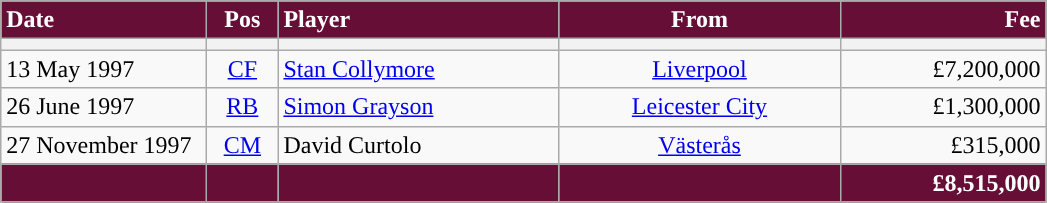<table class="wikitable">
<tr>
<th style="background:#670E36; color:#ffffff; text-align:left; width:130px">Date</th>
<th style="background:#670E36; color:#ffffff; text-align:center; width:40px">Pos</th>
<th style="background:#670E36; color:#ffffff; text-align:left; width:180px">Player</th>
<th style="background:#670E36; color:#ffffff; text-align:center; width:180px">From</th>
<th style="background:#670E36; color:#ffffff; text-align:right; width:130px">Fee</th>
</tr>
<tr>
<th></th>
<th></th>
<th></th>
<th></th>
<th></th>
</tr>
<tr>
<td>13 May 1997</td>
<td style="text-align:center;"><a href='#'>CF</a></td>
<td><a href='#'>Stan Collymore</a></td>
<td style="text-align:center;"><a href='#'>Liverpool</a></td>
<td style="text-align:right;">£7,200,000</td>
</tr>
<tr>
<td>26 June 1997</td>
<td style="text-align:center;"><a href='#'>RB</a></td>
<td><a href='#'>Simon Grayson</a></td>
<td style="text-align:center;"><a href='#'>Leicester City</a></td>
<td style="text-align:right;">£1,300,000</td>
</tr>
<tr>
<td>27 November 1997</td>
<td style="text-align:center;"><a href='#'>CM</a></td>
<td> David Curtolo</td>
<td style="text-align:center;"> <a href='#'>Västerås</a></td>
<td style="text-align:right;">£315,000</td>
</tr>
<tr>
<th style="background:#670E36;"></th>
<th style="background:#670E36;"></th>
<th style="background:#670E36;"></th>
<th style="background:#670E36;"></th>
<th style="background:#670E36; color:#ffffff; text-align:right;"><strong>£8,515,000</strong></th>
</tr>
</table>
